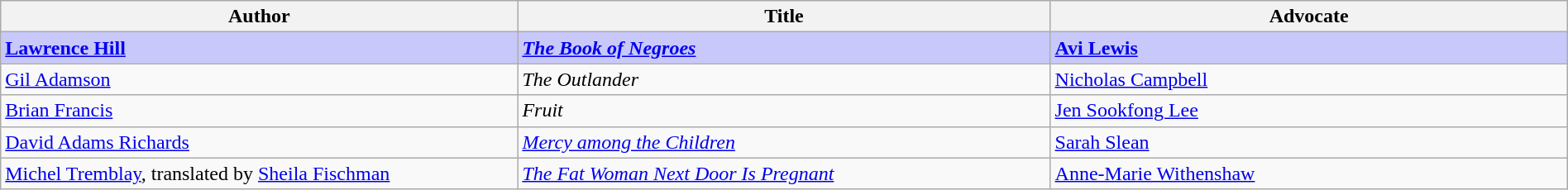<table class="wikitable" style="width:100%;">
<tr>
<th width=33%>Author</th>
<th width=34%>Title</th>
<th width=34%>Advocate</th>
</tr>
<tr>
<td style="background:#C8C8FA"><strong><a href='#'>Lawrence Hill</a></strong></td>
<td style="background:#C8C8FA"><strong><em><a href='#'>The Book of Negroes</a></em></strong></td>
<td style="background:#C8C8FA"><strong><a href='#'>Avi Lewis</a></strong></td>
</tr>
<tr>
<td><a href='#'>Gil Adamson</a></td>
<td><em>The Outlander</em></td>
<td><a href='#'>Nicholas Campbell</a></td>
</tr>
<tr>
<td><a href='#'>Brian Francis</a></td>
<td><em>Fruit</em></td>
<td><a href='#'>Jen Sookfong Lee</a></td>
</tr>
<tr>
<td><a href='#'>David Adams Richards</a></td>
<td><em><a href='#'>Mercy among the Children</a></em></td>
<td><a href='#'>Sarah Slean</a></td>
</tr>
<tr>
<td><a href='#'>Michel Tremblay</a>, translated by <a href='#'>Sheila Fischman</a></td>
<td><em><a href='#'>The Fat Woman Next Door Is Pregnant</a></em></td>
<td><a href='#'>Anne-Marie Withenshaw</a></td>
</tr>
</table>
